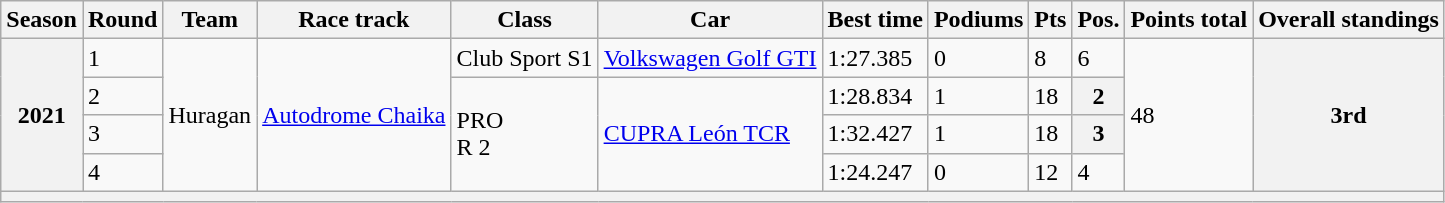<table class="wikitable">
<tr>
<th>Season</th>
<th>Round</th>
<th>Team</th>
<th>Race track</th>
<th>Class</th>
<th>Car</th>
<th>Best time</th>
<th>Podiums</th>
<th>Pts</th>
<th>Pos.</th>
<th>Points total</th>
<th>Overall standings</th>
</tr>
<tr>
<th rowspan="4"><strong>2021</strong></th>
<td>1</td>
<td rowspan="4">Huragan</td>
<td rowspan="4"><a href='#'>Autodrome Chaika</a></td>
<td>Club Sport S1</td>
<td><a href='#'>Volkswagen Golf GTI</a></td>
<td>1:27.385</td>
<td>0</td>
<td>8</td>
<td>6</td>
<td rowspan="4">48</td>
<th rowspan="4"><strong>3rd</strong></th>
</tr>
<tr>
<td>2</td>
<td rowspan="3">PRO<br>R 2</td>
<td rowspan="3"><a href='#'>CUPRA León TCR</a></td>
<td>1:28.834</td>
<td>1</td>
<td>18</td>
<th>2</th>
</tr>
<tr>
<td>3</td>
<td>1:32.427</td>
<td>1</td>
<td>18</td>
<th>3</th>
</tr>
<tr>
<td>4</td>
<td>1:24.247</td>
<td>0</td>
<td>12</td>
<td>4</td>
</tr>
<tr>
<th colspan="12"><small></small></th>
</tr>
</table>
